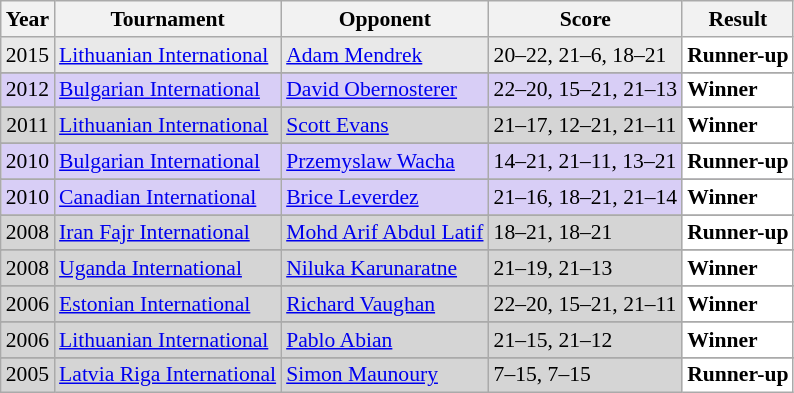<table class="sortable wikitable" style="font-size: 90%;">
<tr>
<th>Year</th>
<th>Tournament</th>
<th>Opponent</th>
<th>Score</th>
<th>Result</th>
</tr>
<tr style="background:#E9E9E9">
<td align="center">2015</td>
<td align="left"><a href='#'>Lithuanian International</a></td>
<td align="left"> <a href='#'>Adam Mendrek</a></td>
<td align="left">20–22, 21–6, 18–21</td>
<td style="text-align:left; background:white"> <strong>Runner-up</strong></td>
</tr>
<tr>
</tr>
<tr style="background:#D8CEF6">
<td align="center">2012</td>
<td align="left"><a href='#'>Bulgarian International</a></td>
<td align="left"> <a href='#'>David Obernosterer</a></td>
<td align="left">22–20, 15–21, 21–13</td>
<td style="text-align:left; background:white"> <strong>Winner</strong></td>
</tr>
<tr>
</tr>
<tr style="background:#D5D5D5">
<td align="center">2011</td>
<td align="left"><a href='#'>Lithuanian International</a></td>
<td align="left"> <a href='#'>Scott Evans</a></td>
<td align="left">21–17, 12–21, 21–11</td>
<td style="text-align:left; background:white"> <strong>Winner</strong></td>
</tr>
<tr>
</tr>
<tr style="background:#D8CEF6">
<td align="center">2010</td>
<td align="left"><a href='#'>Bulgarian International</a></td>
<td align="left"> <a href='#'>Przemyslaw Wacha</a></td>
<td align="left">14–21, 21–11, 13–21</td>
<td style="text-align:left; background:white"> <strong>Runner-up</strong></td>
</tr>
<tr>
</tr>
<tr style="background:#D8CEF6">
<td align="center">2010</td>
<td align="left"><a href='#'>Canadian International</a></td>
<td align="left"> <a href='#'>Brice Leverdez</a></td>
<td align="left">21–16, 18–21, 21–14</td>
<td style="text-align:left; background:white"> <strong>Winner</strong></td>
</tr>
<tr>
</tr>
<tr style="background:#D5D5D5">
<td align="center">2008</td>
<td align="left"><a href='#'>Iran Fajr International</a></td>
<td align="left"> <a href='#'>Mohd Arif Abdul Latif</a></td>
<td align="left">18–21, 18–21</td>
<td style="text-align:left; background:white"> <strong>Runner-up</strong></td>
</tr>
<tr>
</tr>
<tr style="background:#D5D5D5">
<td align="center">2008</td>
<td align="left"><a href='#'>Uganda International</a></td>
<td align="left"> <a href='#'>Niluka Karunaratne</a></td>
<td align="left">21–19, 21–13</td>
<td style="text-align:left; background:white"> <strong>Winner</strong></td>
</tr>
<tr>
</tr>
<tr style="background:#D5D5D5">
<td align="center">2006</td>
<td align="left"><a href='#'>Estonian International</a></td>
<td align="left"> <a href='#'>Richard Vaughan</a></td>
<td align="left">22–20, 15–21, 21–11</td>
<td style="text-align:left; background:white"> <strong>Winner</strong></td>
</tr>
<tr>
</tr>
<tr style="background:#D5D5D5">
<td align="center">2006</td>
<td align="left"><a href='#'>Lithuanian International</a></td>
<td align="left"> <a href='#'>Pablo Abian</a></td>
<td align="left">21–15, 21–12</td>
<td style="text-align:left; background:white"> <strong>Winner</strong></td>
</tr>
<tr>
</tr>
<tr style="background:#D5D5D5">
<td align="center">2005</td>
<td align="left"><a href='#'>Latvia Riga International</a></td>
<td align="left"> <a href='#'>Simon Maunoury</a></td>
<td align="left">7–15, 7–15</td>
<td style="text-align:left; background:white"> <strong>Runner-up</strong></td>
</tr>
</table>
